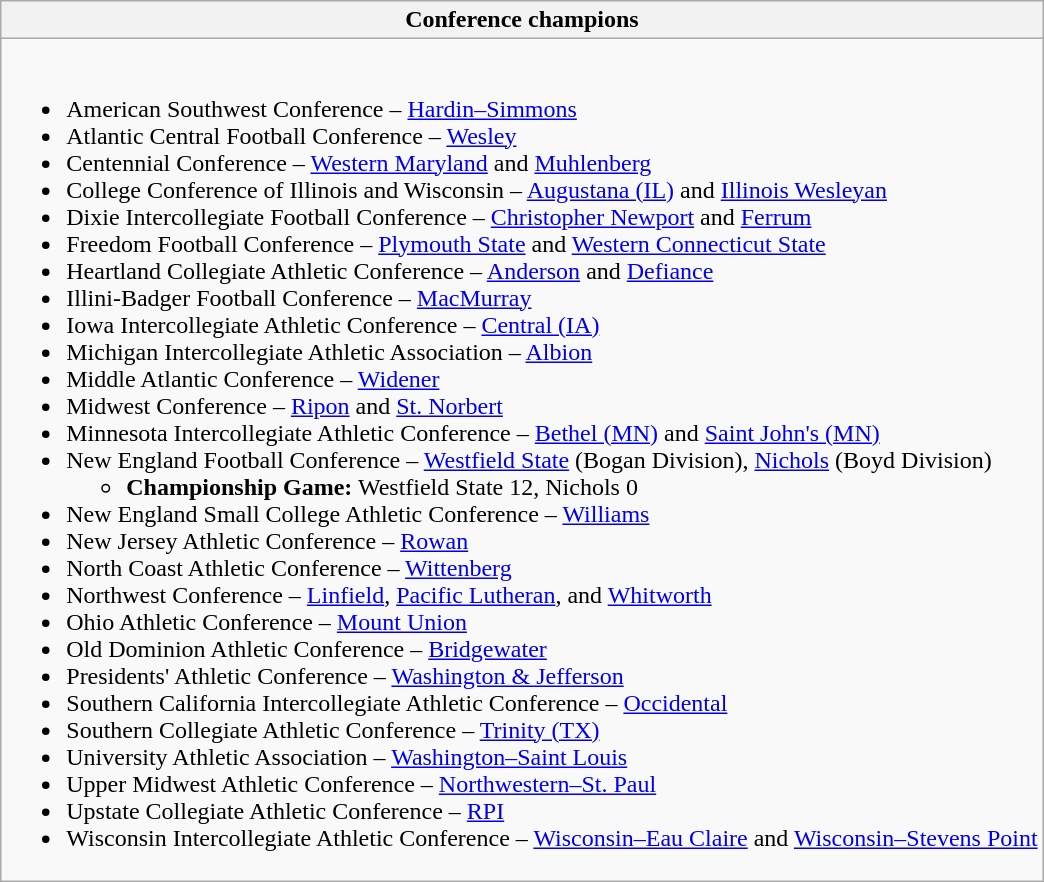<table class="wikitable">
<tr>
<th>Conference champions</th>
</tr>
<tr>
<td><br><ul><li>American Southwest Conference – <a href='#'>Hardin–Simmons</a></li><li>Atlantic Central Football Conference – <a href='#'>Wesley</a></li><li>Centennial Conference – <a href='#'>Western Maryland</a> and <a href='#'>Muhlenberg</a></li><li>College Conference of Illinois and Wisconsin – <a href='#'>Augustana (IL)</a> and <a href='#'>Illinois Wesleyan</a></li><li>Dixie Intercollegiate Football Conference – <a href='#'>Christopher Newport</a> and <a href='#'>Ferrum</a></li><li>Freedom Football Conference – <a href='#'>Plymouth State</a> and <a href='#'>Western Connecticut State</a></li><li>Heartland Collegiate Athletic Conference –  <a href='#'>Anderson</a> and <a href='#'>Defiance</a></li><li>Illini-Badger Football Conference – <a href='#'>MacMurray</a></li><li>Iowa Intercollegiate Athletic Conference – <a href='#'>Central (IA)</a></li><li>Michigan Intercollegiate Athletic Association – <a href='#'>Albion</a></li><li>Middle Atlantic Conference – <a href='#'>Widener</a></li><li>Midwest Conference – <a href='#'>Ripon</a> and <a href='#'>St. Norbert</a></li><li>Minnesota Intercollegiate Athletic Conference – <a href='#'>Bethel (MN)</a> and <a href='#'>Saint John's (MN)</a></li><li>New England Football Conference – <a href='#'>Westfield State</a> (Bogan Division), <a href='#'>Nichols</a> (Boyd Division)<ul><li><strong>Championship Game:</strong> Westfield State 12, Nichols 0</li></ul></li><li>New England Small College Athletic Conference – <a href='#'>Williams</a></li><li>New Jersey Athletic Conference – <a href='#'>Rowan</a></li><li>North Coast Athletic Conference – <a href='#'>Wittenberg</a></li><li>Northwest Conference – <a href='#'>Linfield</a>, <a href='#'>Pacific Lutheran</a>, and <a href='#'>Whitworth</a></li><li>Ohio Athletic Conference – <a href='#'>Mount Union</a></li><li>Old Dominion Athletic Conference – <a href='#'>Bridgewater</a></li><li>Presidents' Athletic Conference – <a href='#'>Washington & Jefferson</a></li><li>Southern California Intercollegiate Athletic Conference – <a href='#'>Occidental</a></li><li>Southern Collegiate Athletic Conference – <a href='#'>Trinity (TX)</a></li><li>University Athletic Association – <a href='#'>Washington–Saint Louis</a></li><li>Upper Midwest Athletic Conference – <a href='#'>Northwestern–St. Paul</a></li><li>Upstate Collegiate Athletic Conference – <a href='#'>RPI</a></li><li>Wisconsin Intercollegiate Athletic Conference – <a href='#'>Wisconsin–Eau Claire</a> and <a href='#'>Wisconsin–Stevens Point</a></li></ul></td>
</tr>
</table>
